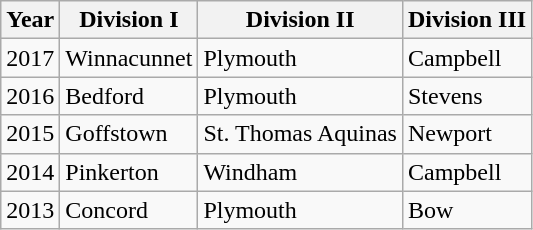<table class="wikitable">
<tr>
<th>Year</th>
<th>Division I</th>
<th>Division II</th>
<th>Division III</th>
</tr>
<tr>
<td>2017</td>
<td>Winnacunnet</td>
<td>Plymouth</td>
<td>Campbell</td>
</tr>
<tr>
<td>2016</td>
<td>Bedford</td>
<td>Plymouth</td>
<td>Stevens</td>
</tr>
<tr>
<td>2015</td>
<td>Goffstown</td>
<td>St. Thomas Aquinas</td>
<td>Newport</td>
</tr>
<tr>
<td>2014</td>
<td>Pinkerton</td>
<td>Windham</td>
<td>Campbell</td>
</tr>
<tr>
<td>2013</td>
<td>Concord</td>
<td>Plymouth</td>
<td>Bow</td>
</tr>
</table>
